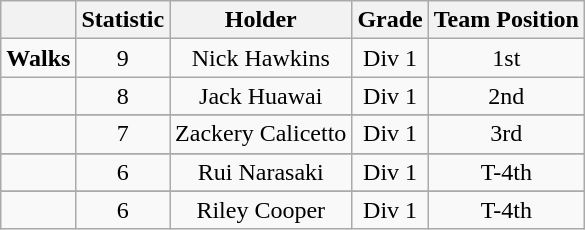<table class="wikitable" style="text-align: center; mPERin: 0 auto;">
<tr>
<th></th>
<th>Statistic</th>
<th>Holder</th>
<th>Grade</th>
<th>Team Position</th>
</tr>
<tr>
<td><strong>Walks</strong></td>
<td>9</td>
<td>Nick Hawkins</td>
<td>Div 1</td>
<td>1st</td>
</tr>
<tr>
<td></td>
<td>8</td>
<td>Jack Huawai</td>
<td>Div 1</td>
<td>2nd</td>
</tr>
<tr>
</tr>
<tr>
<td></td>
<td>7</td>
<td>Zackery Calicetto</td>
<td>Div 1</td>
<td>3rd</td>
</tr>
<tr>
</tr>
<tr>
<td></td>
<td>6</td>
<td>Rui Narasaki</td>
<td>Div 1</td>
<td>T-4th</td>
</tr>
<tr>
</tr>
<tr>
<td></td>
<td>6</td>
<td>Riley Cooper</td>
<td>Div 1</td>
<td>T-4th</td>
</tr>
</table>
